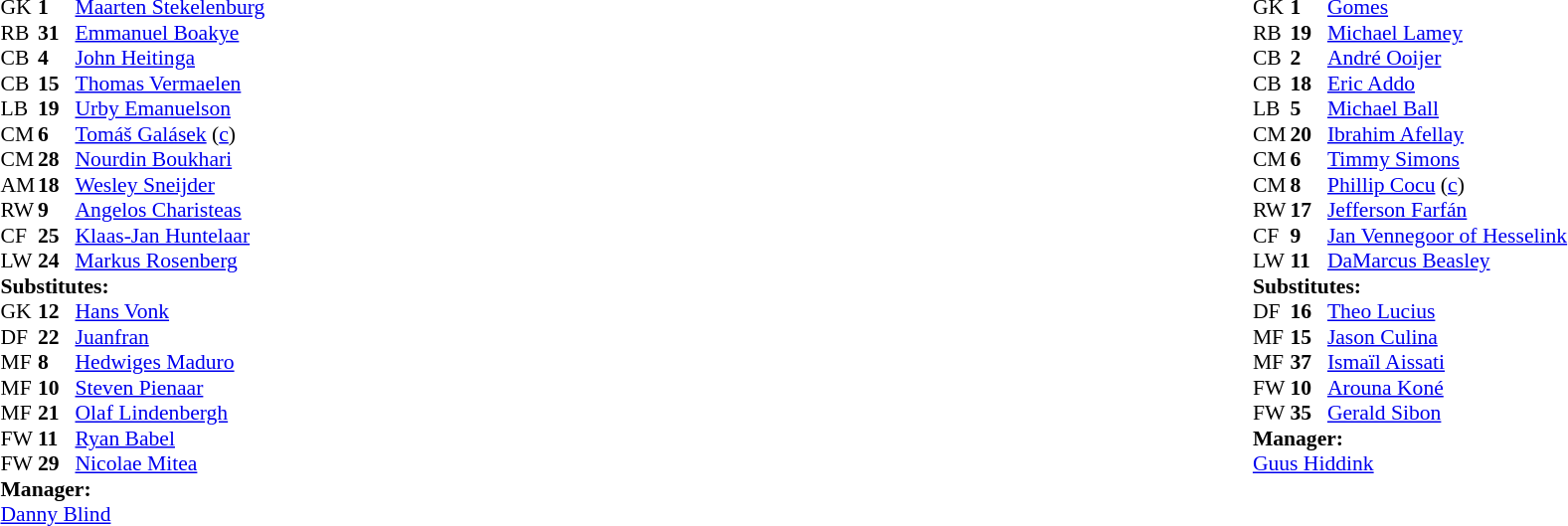<table style="width:100%;">
<tr>
<td style="vertical-align:top; width:40%;"><br><table style="font-size: 90%" cellspacing="0" cellpadding="0">
<tr>
<th width=25></th>
<th width=25></th>
</tr>
<tr>
<td>GK</td>
<td><strong>1</strong></td>
<td> <a href='#'>Maarten Stekelenburg</a></td>
</tr>
<tr>
<td>RB</td>
<td><strong>31</strong></td>
<td> <a href='#'>Emmanuel Boakye</a></td>
</tr>
<tr>
<td>CB</td>
<td><strong>4</strong></td>
<td> <a href='#'>John Heitinga</a></td>
</tr>
<tr>
<td>CB</td>
<td><strong>15</strong></td>
<td> <a href='#'>Thomas Vermaelen</a></td>
<td></td>
</tr>
<tr>
<td>LB</td>
<td><strong>19</strong></td>
<td> <a href='#'>Urby Emanuelson</a></td>
</tr>
<tr>
<td>CM</td>
<td><strong>6</strong></td>
<td> <a href='#'>Tomáš Galásek</a> (<a href='#'>c</a>)</td>
<td></td>
</tr>
<tr>
<td>CM</td>
<td><strong>28</strong></td>
<td> <a href='#'>Nourdin Boukhari</a></td>
</tr>
<tr>
<td>AM</td>
<td><strong>18</strong></td>
<td> <a href='#'>Wesley Sneijder</a></td>
<td></td>
</tr>
<tr>
<td>RW</td>
<td><strong>9</strong></td>
<td> <a href='#'>Angelos Charisteas</a></td>
<td></td>
<td></td>
</tr>
<tr>
<td>CF</td>
<td><strong>25</strong></td>
<td> <a href='#'>Klaas-Jan Huntelaar</a></td>
<td></td>
</tr>
<tr>
<td>LW</td>
<td><strong>24</strong></td>
<td> <a href='#'>Markus Rosenberg</a></td>
<td></td>
<td></td>
</tr>
<tr>
<td colspan=3><strong>Substitutes:</strong></td>
</tr>
<tr>
<td>GK</td>
<td><strong>12</strong></td>
<td> <a href='#'>Hans Vonk</a></td>
</tr>
<tr>
<td>DF</td>
<td><strong>22</strong></td>
<td> <a href='#'>Juanfran</a></td>
</tr>
<tr>
<td>MF</td>
<td><strong>8</strong></td>
<td> <a href='#'>Hedwiges Maduro</a></td>
<td></td>
<td></td>
</tr>
<tr>
<td>MF</td>
<td><strong>10</strong></td>
<td> <a href='#'>Steven Pienaar</a></td>
</tr>
<tr>
<td>MF</td>
<td><strong>21</strong></td>
<td> <a href='#'>Olaf Lindenbergh</a></td>
</tr>
<tr>
<td>FW</td>
<td><strong>11</strong></td>
<td> <a href='#'>Ryan Babel</a></td>
<td></td>
<td></td>
</tr>
<tr>
<td>FW</td>
<td><strong>29</strong></td>
<td> <a href='#'>Nicolae Mitea</a></td>
</tr>
<tr>
<td colspan=3><strong>Manager:</strong></td>
</tr>
<tr>
<td colspan=4> <a href='#'>Danny Blind</a></td>
</tr>
</table>
</td>
<td valign="top"></td>
<td style="vertical-align:top; width:50%;"><br><table cellspacing="0" cellpadding="0" style="font-size:90%; margin:auto;">
<tr>
<th width=25></th>
<th width=25></th>
</tr>
<tr>
<td>GK</td>
<td><strong>1</strong></td>
<td> <a href='#'>Gomes</a></td>
</tr>
<tr>
<td>RB</td>
<td><strong>19</strong></td>
<td> <a href='#'>Michael Lamey</a></td>
<td></td>
</tr>
<tr>
<td>CB</td>
<td><strong>2</strong></td>
<td> <a href='#'>André Ooijer</a></td>
</tr>
<tr>
<td>CB</td>
<td><strong>18</strong></td>
<td> <a href='#'>Eric Addo</a></td>
</tr>
<tr>
<td>LB</td>
<td><strong>5</strong></td>
<td> <a href='#'>Michael Ball</a></td>
<td></td>
</tr>
<tr>
<td>CM</td>
<td><strong>20</strong></td>
<td> <a href='#'>Ibrahim Afellay</a></td>
<td></td>
<td></td>
</tr>
<tr>
<td>CM</td>
<td><strong>6</strong></td>
<td> <a href='#'>Timmy Simons</a></td>
</tr>
<tr>
<td>CM</td>
<td><strong>8</strong></td>
<td> <a href='#'>Phillip Cocu</a> (<a href='#'>c</a>)</td>
</tr>
<tr>
<td>RW</td>
<td><strong>17</strong></td>
<td> <a href='#'>Jefferson Farfán</a></td>
</tr>
<tr>
<td>CF</td>
<td><strong>9</strong></td>
<td> <a href='#'>Jan Vennegoor of Hesselink</a></td>
</tr>
<tr>
<td>LW</td>
<td><strong>11</strong></td>
<td> <a href='#'>DaMarcus Beasley</a></td>
</tr>
<tr>
<td colspan=3><strong>Substitutes:</strong></td>
</tr>
<tr>
<td>DF</td>
<td><strong>16</strong></td>
<td> <a href='#'>Theo Lucius</a></td>
</tr>
<tr>
<td>MF</td>
<td><strong>15</strong></td>
<td> <a href='#'>Jason Culina</a></td>
</tr>
<tr>
<td>MF</td>
<td><strong>37</strong></td>
<td> <a href='#'>Ismaïl Aissati</a></td>
</tr>
<tr>
<td>FW</td>
<td><strong>10</strong></td>
<td> <a href='#'>Arouna Koné</a></td>
<td></td>
<td></td>
</tr>
<tr>
<td>FW</td>
<td><strong>35</strong></td>
<td> <a href='#'>Gerald Sibon</a></td>
</tr>
<tr>
<td colspan=3><strong>Manager:</strong></td>
</tr>
<tr>
<td colspan=4> <a href='#'>Guus Hiddink</a></td>
</tr>
</table>
</td>
</tr>
</table>
